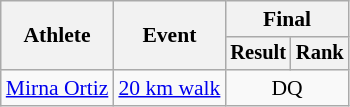<table class=wikitable style="font-size:90%">
<tr>
<th rowspan="2">Athlete</th>
<th rowspan="2">Event</th>
<th colspan="2">Final</th>
</tr>
<tr style="font-size:95%">
<th>Result</th>
<th>Rank</th>
</tr>
<tr align=center>
<td align=left><a href='#'>Mirna Ortiz</a></td>
<td align=left><a href='#'>20 km walk</a></td>
<td colspan="2">DQ</td>
</tr>
</table>
